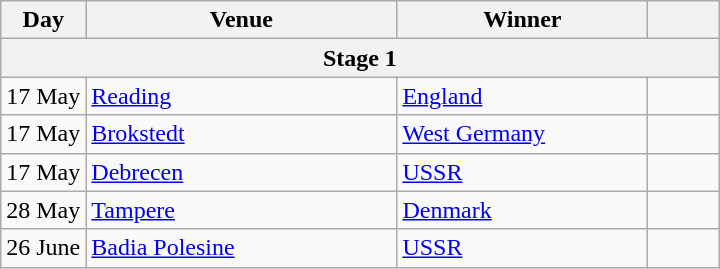<table class=wikitable>
<tr>
<th>Day</th>
<th width=200px>Venue</th>
<th width=160px>Winner</th>
<th width=40px></th>
</tr>
<tr>
<th colspan=4>Stage 1</th>
</tr>
<tr>
<td align=center>17 May</td>
<td> <a href='#'>Reading</a></td>
<td> <a href='#'>England</a></td>
</tr>
<tr>
<td align=center>17 May</td>
<td> <a href='#'>Brokstedt</a></td>
<td> <a href='#'>West Germany</a></td>
<td align=center></td>
</tr>
<tr>
<td align=center>17 May</td>
<td> <a href='#'>Debrecen</a></td>
<td> <a href='#'>USSR</a></td>
<td align=center></td>
</tr>
<tr>
<td align=center>28 May</td>
<td> <a href='#'>Tampere</a></td>
<td> <a href='#'>Denmark</a></td>
<td align=center></td>
</tr>
<tr>
<td align=center>26 June</td>
<td> <a href='#'>Badia Polesine</a></td>
<td> <a href='#'>USSR</a></td>
</tr>
</table>
